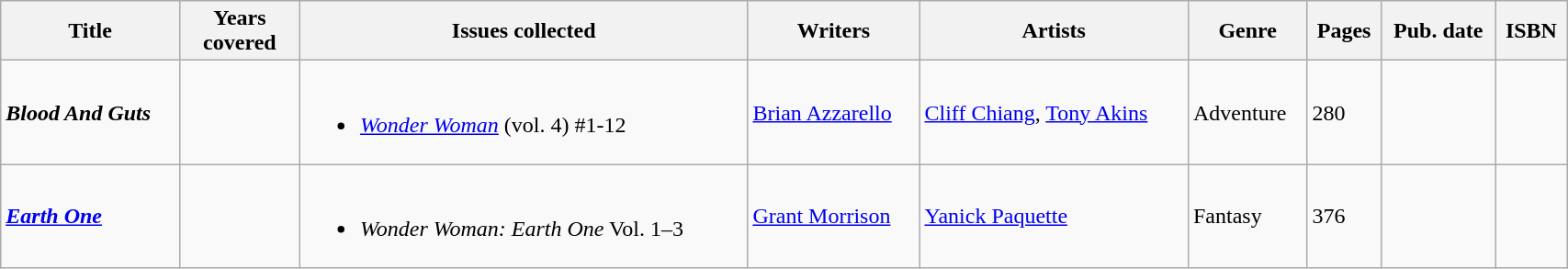<table class="wikitable sortable" width=90%>
<tr>
<th>Title</th>
<th style="width: 5em;">Years covered</th>
<th class="unsortable">Issues collected</th>
<th class="unsortable">Writers</th>
<th class="unsortable">Artists</th>
<th>Genre</th>
<th>Pages</th>
<th>Pub. date</th>
<th class="unsortable">ISBN</th>
</tr>
<tr>
<td><strong><em>Blood And Guts</em></strong></td>
<td></td>
<td><br><ul><li><em><a href='#'>Wonder Woman</a></em> (vol. 4) #1-12</li></ul></td>
<td><a href='#'>Brian Azzarello</a></td>
<td><a href='#'>Cliff Chiang</a>, <a href='#'>Tony Akins</a></td>
<td>Adventure</td>
<td>280</td>
<td></td>
<td></td>
</tr>
<tr>
<td><strong><em><a href='#'>Earth One</a></em></strong></td>
<td></td>
<td><br><ul><li><em>Wonder Woman: Earth One</em> Vol. 1–3</li></ul></td>
<td><a href='#'>Grant Morrison</a></td>
<td><a href='#'>Yanick Paquette</a></td>
<td>Fantasy</td>
<td>376</td>
<td></td>
<td></td>
</tr>
</table>
